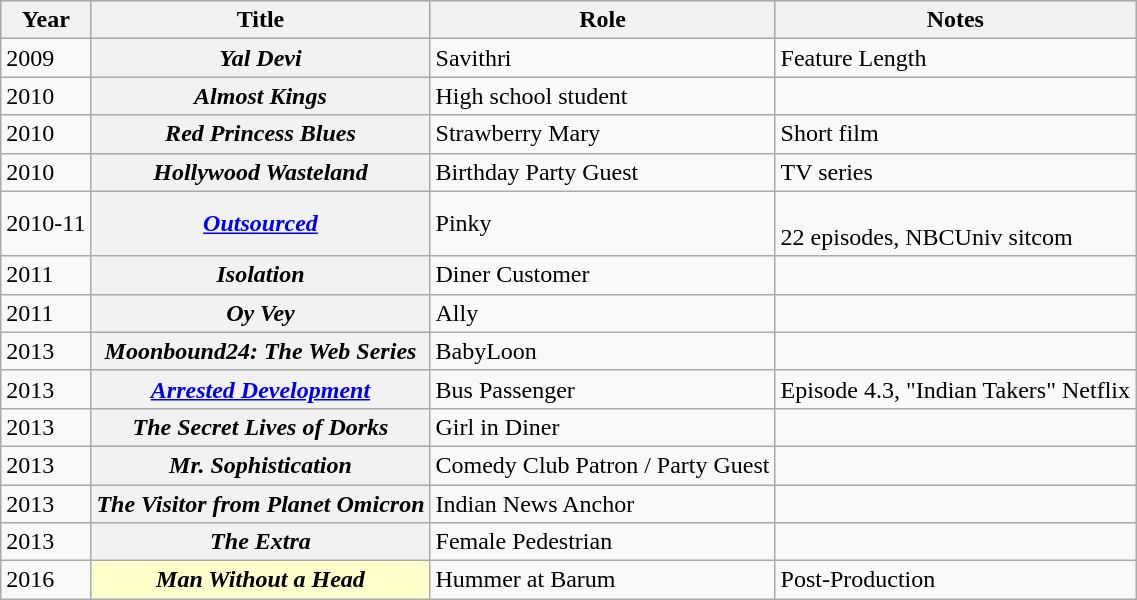<table class="wikitable sortable plainrowheaders">
<tr style="background:#ccc; text-align:center;">
<th scope="col">Year</th>
<th scope="col">Title</th>
<th scope="col">Role</th>
<th scope="col" class="unsortable">Notes</th>
</tr>
<tr>
<td>2009</td>
<th scope="row"><em>Yal Devi</em></th>
<td>Savithri</td>
<td>Feature Length</td>
</tr>
<tr>
<td>2010</td>
<th scope="row"><em>Almost Kings</em></th>
<td>High school student</td>
<td></td>
</tr>
<tr>
<td>2010</td>
<th scope="row"><em>Red Princess Blues</em></th>
<td>Strawberry Mary</td>
<td>Short film</td>
</tr>
<tr>
<td>2010</td>
<th scope= "row"><em>Hollywood Wasteland</em></th>
<td>Birthday Party Guest</td>
<td>TV series</td>
</tr>
<tr>
<td>2010-11</td>
<th scope= "row"><em><a href='#'>Outsourced</a></em></th>
<td>Pinky</td>
<td><br> 22 episodes, NBCUniv sitcom</td>
</tr>
<tr>
<td>2011</td>
<th scope= "row"><em>Isolation</em></th>
<td>Diner Customer</td>
<td></td>
</tr>
<tr>
<td>2011</td>
<th scope= "row"><em>Oy Vey</em></th>
<td>Ally</td>
<td></td>
</tr>
<tr>
<td>2013</td>
<th scope= "row"><em>Moonbound24: The Web Series</em></th>
<td>BabyLoon</td>
<td></td>
</tr>
<tr>
<td>2013</td>
<th scope= "row"><em><a href='#'>Arrested Development</a></em></th>
<td>Bus Passenger</td>
<td>Episode 4.3, "Indian Takers" Netflix</td>
</tr>
<tr>
<td>2013</td>
<th scope= "row"><em>The Secret Lives of Dorks</em></th>
<td>Girl in Diner</td>
<td></td>
</tr>
<tr>
<td>2013</td>
<th scope= "row"><em>Mr. Sophistication</em></th>
<td>Comedy Club Patron / Party Guest</td>
<td></td>
</tr>
<tr>
<td>2013</td>
<th scope= "row"><em>The Visitor from Planet Omicron</em></th>
<td>Indian News Anchor</td>
<td></td>
</tr>
<tr>
<td>2013</td>
<th scope= "row"><em>The Extra</em></th>
<td>Female Pedestrian</td>
<td></td>
</tr>
<tr>
<td>2016</td>
<th scope="row" style="background:#ffc;"><em>Man Without a Head</em> </th>
<td>Hummer at Barum</td>
<td>Post-Production</td>
</tr>
</table>
